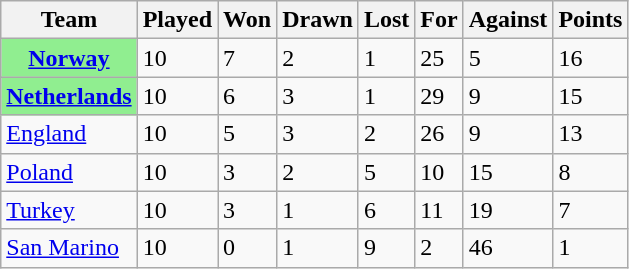<table class="wikitable">
<tr>
<th>Team</th>
<th>Played</th>
<th>Won</th>
<th>Drawn</th>
<th>Lost</th>
<th>For</th>
<th>Against</th>
<th>Points</th>
</tr>
<tr>
<th style="background:lightgreen"><a href='#'>Norway</a></th>
<td>10</td>
<td>7</td>
<td>2</td>
<td>1</td>
<td>25</td>
<td>5</td>
<td>16</td>
</tr>
<tr>
<th style="background:lightgreen"><a href='#'>Netherlands</a></th>
<td>10</td>
<td>6</td>
<td>3</td>
<td>1</td>
<td>29</td>
<td>9</td>
<td>15</td>
</tr>
<tr>
<td><a href='#'>England</a></td>
<td>10</td>
<td>5</td>
<td>3</td>
<td>2</td>
<td>26</td>
<td>9</td>
<td>13</td>
</tr>
<tr>
<td><a href='#'>Poland</a></td>
<td>10</td>
<td>3</td>
<td>2</td>
<td>5</td>
<td>10</td>
<td>15</td>
<td>8</td>
</tr>
<tr>
<td><a href='#'>Turkey</a></td>
<td>10</td>
<td>3</td>
<td>1</td>
<td>6</td>
<td>11</td>
<td>19</td>
<td>7</td>
</tr>
<tr>
<td><a href='#'>San Marino</a></td>
<td>10</td>
<td>0</td>
<td>1</td>
<td>9</td>
<td>2</td>
<td>46</td>
<td>1</td>
</tr>
</table>
